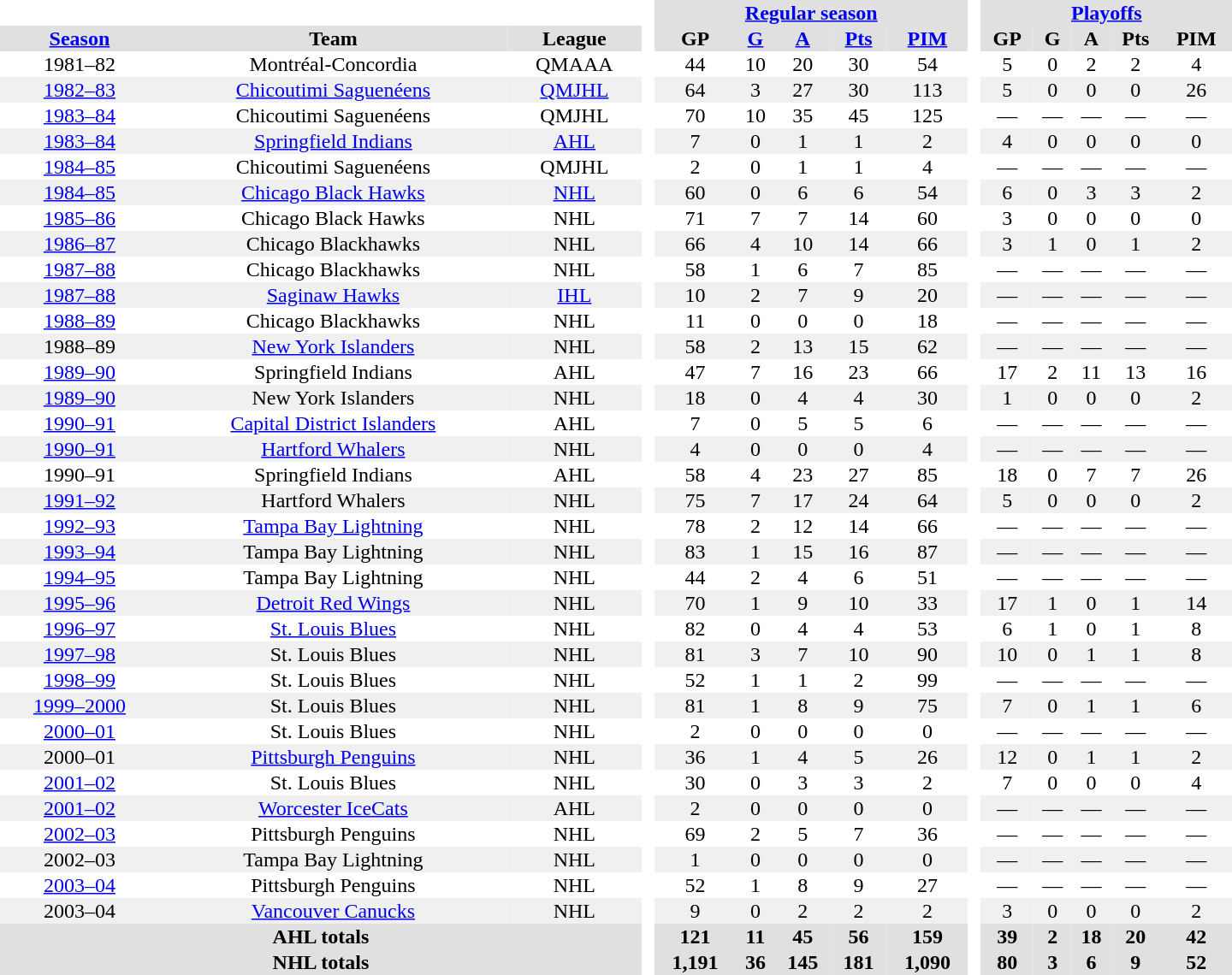<table border="0" cellpadding="1" cellspacing="0" style="text-align:center; width:60em">
<tr bgcolor="#e0e0e0">
<th colspan="3" bgcolor="#ffffff"> </th>
<th rowspan="100" bgcolor="#ffffff"> </th>
<th colspan="5"><a href='#'>Regular season</a></th>
<th rowspan="100" bgcolor="#ffffff"> </th>
<th colspan="5"><a href='#'>Playoffs</a></th>
</tr>
<tr bgcolor="#e0e0e0">
<th><a href='#'>Season</a></th>
<th>Team</th>
<th>League</th>
<th>GP</th>
<th><a href='#'>G</a></th>
<th><a href='#'>A</a></th>
<th><a href='#'>Pts</a></th>
<th><a href='#'>PIM</a></th>
<th>GP</th>
<th>G</th>
<th>A</th>
<th>Pts</th>
<th>PIM</th>
</tr>
<tr>
<td>1981–82</td>
<td>Montréal-Concordia</td>
<td>QMAAA</td>
<td>44</td>
<td>10</td>
<td>20</td>
<td>30</td>
<td>54</td>
<td>5</td>
<td>0</td>
<td>2</td>
<td>2</td>
<td>4</td>
</tr>
<tr bgcolor="#f0f0f0">
<td><a href='#'>1982–83</a></td>
<td><a href='#'>Chicoutimi Saguenéens</a></td>
<td><a href='#'>QMJHL</a></td>
<td>64</td>
<td>3</td>
<td>27</td>
<td>30</td>
<td>113</td>
<td>5</td>
<td>0</td>
<td>0</td>
<td>0</td>
<td>26</td>
</tr>
<tr>
<td><a href='#'>1983–84</a></td>
<td>Chicoutimi Saguenéens</td>
<td>QMJHL</td>
<td>70</td>
<td>10</td>
<td>35</td>
<td>45</td>
<td>125</td>
<td>—</td>
<td>—</td>
<td>—</td>
<td>—</td>
<td>—</td>
</tr>
<tr bgcolor="#f0f0f0">
<td><a href='#'>1983–84</a></td>
<td><a href='#'>Springfield Indians</a></td>
<td><a href='#'>AHL</a></td>
<td>7</td>
<td>0</td>
<td>1</td>
<td>1</td>
<td>2</td>
<td>4</td>
<td>0</td>
<td>0</td>
<td>0</td>
<td>0</td>
</tr>
<tr>
<td><a href='#'>1984–85</a></td>
<td>Chicoutimi Saguenéens</td>
<td>QMJHL</td>
<td>2</td>
<td>0</td>
<td>1</td>
<td>1</td>
<td>4</td>
<td>—</td>
<td>—</td>
<td>—</td>
<td>—</td>
<td>—</td>
</tr>
<tr bgcolor="#f0f0f0">
<td><a href='#'>1984–85</a></td>
<td><a href='#'>Chicago Black Hawks</a></td>
<td><a href='#'>NHL</a></td>
<td>60</td>
<td>0</td>
<td>6</td>
<td>6</td>
<td>54</td>
<td>6</td>
<td>0</td>
<td>3</td>
<td>3</td>
<td>2</td>
</tr>
<tr>
<td><a href='#'>1985–86</a></td>
<td>Chicago Black Hawks</td>
<td>NHL</td>
<td>71</td>
<td>7</td>
<td>7</td>
<td>14</td>
<td>60</td>
<td>3</td>
<td>0</td>
<td>0</td>
<td>0</td>
<td>0</td>
</tr>
<tr bgcolor="#f0f0f0">
<td><a href='#'>1986–87</a></td>
<td>Chicago Blackhawks</td>
<td>NHL</td>
<td>66</td>
<td>4</td>
<td>10</td>
<td>14</td>
<td>66</td>
<td>3</td>
<td>1</td>
<td>0</td>
<td>1</td>
<td>2</td>
</tr>
<tr>
<td><a href='#'>1987–88</a></td>
<td>Chicago Blackhawks</td>
<td>NHL</td>
<td>58</td>
<td>1</td>
<td>6</td>
<td>7</td>
<td>85</td>
<td>—</td>
<td>—</td>
<td>—</td>
<td>—</td>
<td>—</td>
</tr>
<tr bgcolor="#f0f0f0">
<td><a href='#'>1987–88</a></td>
<td><a href='#'>Saginaw Hawks</a></td>
<td><a href='#'>IHL</a></td>
<td>10</td>
<td>2</td>
<td>7</td>
<td>9</td>
<td>20</td>
<td>—</td>
<td>—</td>
<td>—</td>
<td>—</td>
<td>—</td>
</tr>
<tr>
<td><a href='#'>1988–89</a></td>
<td>Chicago Blackhawks</td>
<td>NHL</td>
<td>11</td>
<td>0</td>
<td>0</td>
<td>0</td>
<td>18</td>
<td>—</td>
<td>—</td>
<td>—</td>
<td>—</td>
<td>—</td>
</tr>
<tr bgcolor="#f0f0f0">
<td>1988–89</td>
<td><a href='#'>New York Islanders</a></td>
<td>NHL</td>
<td>58</td>
<td>2</td>
<td>13</td>
<td>15</td>
<td>62</td>
<td>—</td>
<td>—</td>
<td>—</td>
<td>—</td>
<td>—</td>
</tr>
<tr>
<td><a href='#'>1989–90</a></td>
<td>Springfield Indians</td>
<td>AHL</td>
<td>47</td>
<td>7</td>
<td>16</td>
<td>23</td>
<td>66</td>
<td>17</td>
<td>2</td>
<td>11</td>
<td>13</td>
<td>16</td>
</tr>
<tr bgcolor="#f0f0f0">
<td><a href='#'>1989–90</a></td>
<td>New York Islanders</td>
<td>NHL</td>
<td>18</td>
<td>0</td>
<td>4</td>
<td>4</td>
<td>30</td>
<td>1</td>
<td>0</td>
<td>0</td>
<td>0</td>
<td>2</td>
</tr>
<tr>
<td><a href='#'>1990–91</a></td>
<td><a href='#'>Capital District Islanders</a></td>
<td>AHL</td>
<td>7</td>
<td>0</td>
<td>5</td>
<td>5</td>
<td>6</td>
<td>—</td>
<td>—</td>
<td>—</td>
<td>—</td>
<td>—</td>
</tr>
<tr bgcolor="#f0f0f0">
<td><a href='#'>1990–91</a></td>
<td><a href='#'>Hartford Whalers</a></td>
<td>NHL</td>
<td>4</td>
<td>0</td>
<td>0</td>
<td>0</td>
<td>4</td>
<td>—</td>
<td>—</td>
<td>—</td>
<td>—</td>
<td>—</td>
</tr>
<tr>
<td>1990–91</td>
<td>Springfield Indians</td>
<td>AHL</td>
<td>58</td>
<td>4</td>
<td>23</td>
<td>27</td>
<td>85</td>
<td>18</td>
<td>0</td>
<td>7</td>
<td>7</td>
<td>26</td>
</tr>
<tr bgcolor="#f0f0f0">
<td><a href='#'>1991–92</a></td>
<td>Hartford Whalers</td>
<td>NHL</td>
<td>75</td>
<td>7</td>
<td>17</td>
<td>24</td>
<td>64</td>
<td>5</td>
<td>0</td>
<td>0</td>
<td>0</td>
<td>2</td>
</tr>
<tr>
<td><a href='#'>1992–93</a></td>
<td><a href='#'>Tampa Bay Lightning</a></td>
<td>NHL</td>
<td>78</td>
<td>2</td>
<td>12</td>
<td>14</td>
<td>66</td>
<td>—</td>
<td>—</td>
<td>—</td>
<td>—</td>
<td>—</td>
</tr>
<tr bgcolor="#f0f0f0">
<td><a href='#'>1993–94</a></td>
<td>Tampa Bay Lightning</td>
<td>NHL</td>
<td>83</td>
<td>1</td>
<td>15</td>
<td>16</td>
<td>87</td>
<td>—</td>
<td>—</td>
<td>—</td>
<td>—</td>
<td>—</td>
</tr>
<tr>
<td><a href='#'>1994–95</a></td>
<td>Tampa Bay Lightning</td>
<td>NHL</td>
<td>44</td>
<td>2</td>
<td>4</td>
<td>6</td>
<td>51</td>
<td>—</td>
<td>—</td>
<td>—</td>
<td>—</td>
<td>—</td>
</tr>
<tr bgcolor="#f0f0f0">
<td><a href='#'>1995–96</a></td>
<td><a href='#'>Detroit Red Wings</a></td>
<td>NHL</td>
<td>70</td>
<td>1</td>
<td>9</td>
<td>10</td>
<td>33</td>
<td>17</td>
<td>1</td>
<td>0</td>
<td>1</td>
<td>14</td>
</tr>
<tr>
<td><a href='#'>1996–97</a></td>
<td><a href='#'>St. Louis Blues</a></td>
<td>NHL</td>
<td>82</td>
<td>0</td>
<td>4</td>
<td>4</td>
<td>53</td>
<td>6</td>
<td>1</td>
<td>0</td>
<td>1</td>
<td>8</td>
</tr>
<tr bgcolor="#f0f0f0">
<td><a href='#'>1997–98</a></td>
<td>St. Louis Blues</td>
<td>NHL</td>
<td>81</td>
<td>3</td>
<td>7</td>
<td>10</td>
<td>90</td>
<td>10</td>
<td>0</td>
<td>1</td>
<td>1</td>
<td>8</td>
</tr>
<tr>
<td><a href='#'>1998–99</a></td>
<td>St. Louis Blues</td>
<td>NHL</td>
<td>52</td>
<td>1</td>
<td>1</td>
<td>2</td>
<td>99</td>
<td>—</td>
<td>—</td>
<td>—</td>
<td>—</td>
<td>—</td>
</tr>
<tr bgcolor="#f0f0f0">
<td><a href='#'>1999–2000</a></td>
<td>St. Louis Blues</td>
<td>NHL</td>
<td>81</td>
<td>1</td>
<td>8</td>
<td>9</td>
<td>75</td>
<td>7</td>
<td>0</td>
<td>1</td>
<td>1</td>
<td>6</td>
</tr>
<tr>
<td><a href='#'>2000–01</a></td>
<td>St. Louis Blues</td>
<td>NHL</td>
<td>2</td>
<td>0</td>
<td>0</td>
<td>0</td>
<td>0</td>
<td>—</td>
<td>—</td>
<td>—</td>
<td>—</td>
<td>—</td>
</tr>
<tr bgcolor="#f0f0f0">
<td>2000–01</td>
<td><a href='#'>Pittsburgh Penguins</a></td>
<td>NHL</td>
<td>36</td>
<td>1</td>
<td>4</td>
<td>5</td>
<td>26</td>
<td>12</td>
<td>0</td>
<td>1</td>
<td>1</td>
<td>2</td>
</tr>
<tr>
<td><a href='#'>2001–02</a></td>
<td>St. Louis Blues</td>
<td>NHL</td>
<td>30</td>
<td>0</td>
<td>3</td>
<td>3</td>
<td>2</td>
<td>7</td>
<td>0</td>
<td>0</td>
<td>0</td>
<td>4</td>
</tr>
<tr bgcolor="#f0f0f0">
<td><a href='#'>2001–02</a></td>
<td><a href='#'>Worcester IceCats</a></td>
<td>AHL</td>
<td>2</td>
<td>0</td>
<td>0</td>
<td>0</td>
<td>0</td>
<td>—</td>
<td>—</td>
<td>—</td>
<td>—</td>
<td>—</td>
</tr>
<tr>
<td><a href='#'>2002–03</a></td>
<td>Pittsburgh Penguins</td>
<td>NHL</td>
<td>69</td>
<td>2</td>
<td>5</td>
<td>7</td>
<td>36</td>
<td>—</td>
<td>—</td>
<td>—</td>
<td>—</td>
<td>—</td>
</tr>
<tr bgcolor="#f0f0f0">
<td>2002–03</td>
<td>Tampa Bay Lightning</td>
<td>NHL</td>
<td>1</td>
<td>0</td>
<td>0</td>
<td>0</td>
<td>0</td>
<td>—</td>
<td>—</td>
<td>—</td>
<td>—</td>
<td>—</td>
</tr>
<tr>
<td><a href='#'>2003–04</a></td>
<td>Pittsburgh Penguins</td>
<td>NHL</td>
<td>52</td>
<td>1</td>
<td>8</td>
<td>9</td>
<td>27</td>
<td>—</td>
<td>—</td>
<td>—</td>
<td>—</td>
<td>—</td>
</tr>
<tr bgcolor="#f0f0f0">
<td>2003–04</td>
<td><a href='#'>Vancouver Canucks</a></td>
<td>NHL</td>
<td>9</td>
<td>0</td>
<td>2</td>
<td>2</td>
<td>2</td>
<td>3</td>
<td>0</td>
<td>0</td>
<td>0</td>
<td>2</td>
</tr>
<tr bgcolor="#e0e0e0">
<th colspan="3">AHL totals</th>
<th>121</th>
<th>11</th>
<th>45</th>
<th>56</th>
<th>159</th>
<th>39</th>
<th>2</th>
<th>18</th>
<th>20</th>
<th>42</th>
</tr>
<tr bgcolor="#e0e0e0">
<th colspan=3>NHL totals</th>
<th>1,191</th>
<th>36</th>
<th>145</th>
<th>181</th>
<th>1,090</th>
<th>80</th>
<th>3</th>
<th>6</th>
<th>9</th>
<th>52</th>
</tr>
</table>
